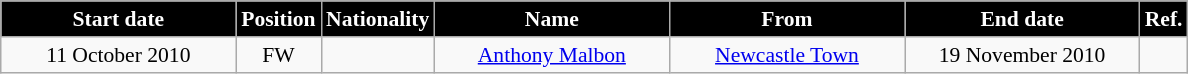<table class="wikitable" style="text-align:center; font-size:90%; ">
<tr>
<th style="background:#000000; color:#FFFFFF; width:150px;">Start date</th>
<th style="background:#000000; color:#FFFFFF; width:50px;">Position</th>
<th style="background:#000000; color:#FFFFFF; width:50px;">Nationality</th>
<th style="background:#000000; color:#FFFFFF; width:150px;">Name</th>
<th style="background:#000000; color:#FFFFFF; width:150px;">From</th>
<th style="background:#000000; color:#FFFFFF; width:150px;">End date</th>
<th style="background:#000000; color:#FFFFFF; width:25px;">Ref.</th>
</tr>
<tr>
<td>11 October 2010</td>
<td align="center">FW</td>
<td></td>
<td><a href='#'>Anthony Malbon</a></td>
<td><a href='#'>Newcastle Town</a></td>
<td>19 November 2010</td>
<td align="center"></td>
</tr>
</table>
